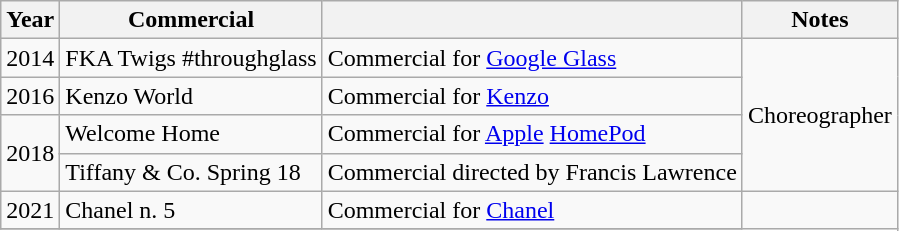<table class="wikitable sortable">
<tr>
<th>Year</th>
<th>Commercial</th>
<th></th>
<th>Notes</th>
</tr>
<tr>
<td>2014</td>
<td>FKA Twigs #throughglass</td>
<td>Commercial for <a href='#'>Google Glass</a></td>
<td rowspan=4>Choreographer</td>
</tr>
<tr>
<td>2016</td>
<td>Kenzo World</td>
<td>Commercial for <a href='#'>Kenzo</a></td>
</tr>
<tr>
<td rowspan="2">2018</td>
<td>Welcome Home</td>
<td>Commercial for <a href='#'>Apple</a> <a href='#'>HomePod</a></td>
</tr>
<tr>
<td>Tiffany & Co. Spring 18</td>
<td>Commercial directed by Francis Lawrence</td>
</tr>
<tr>
<td>2021</td>
<td>Chanel n. 5</td>
<td>Commercial for <a href='#'>Chanel</a></td>
</tr>
<tr>
</tr>
</table>
